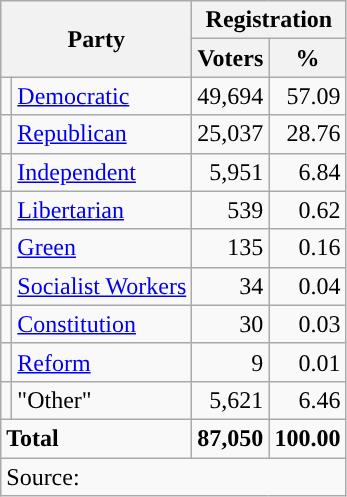<table class="wikitable">
<tr>
<th colspan="2" rowspan="2">Party</th>
<th colspan="2">Registration</th>
</tr>
<tr>
<th>Voters</th>
<th>%</th>
</tr>
<tr>
<td style="background-color:"></td>
<td><a href='#'>Democratic</a></td>
<td style="text-align:right;">49,694</td>
<td style="text-align:right;">57.09</td>
</tr>
<tr>
<td style="background-color:"></td>
<td><a href='#'>Republican</a></td>
<td style="text-align:right;">25,037</td>
<td style="text-align:right;">28.76</td>
</tr>
<tr>
<td style="background-color:"></td>
<td><a href='#'>Independent</a></td>
<td style="text-align:right;">5,951</td>
<td style="text-align:right;">6.84</td>
</tr>
<tr>
<td style="background-color:"></td>
<td><a href='#'>Libertarian</a></td>
<td style="text-align:right;">539</td>
<td style="text-align:right;">0.62</td>
</tr>
<tr>
<td style="background-color:"></td>
<td><a href='#'>Green</a></td>
<td style="text-align:right;">135</td>
<td style="text-align:right;">0.16</td>
</tr>
<tr>
<td style="background-color:"></td>
<td><a href='#'>Socialist Workers</a></td>
<td style="text-align:right;">34</td>
<td style="text-align:right;">0.04</td>
</tr>
<tr>
<td style="background-color:"></td>
<td><a href='#'>Constitution</a></td>
<td style="text-align:right;">30</td>
<td style="text-align:right;">0.03</td>
</tr>
<tr>
<td style="background-color:"></td>
<td><a href='#'>Reform</a></td>
<td style="text-align:right;">9</td>
<td style="text-align:right;">0.01</td>
</tr>
<tr>
<td></td>
<td>"Other"</td>
<td style="text-align:right;">5,621</td>
<td style="text-align:right;">6.46</td>
</tr>
<tr>
<td colspan="2"><strong>Total</strong></td>
<td style="text-align:right;"><strong>87,050</strong></td>
<td style="text-align:right;"><strong>100.00</strong></td>
</tr>
<tr>
<td colspan="4">Source: <em></em></td>
</tr>
</table>
